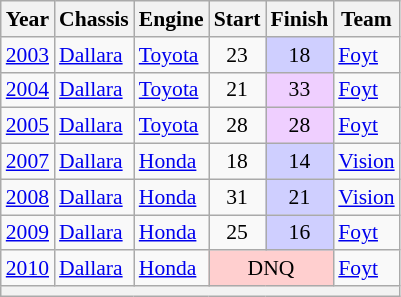<table class="wikitable" style="font-size: 90%;">
<tr>
<th scope="col">Year</th>
<th scope="col">Chassis</th>
<th scope="col">Engine</th>
<th scope="col">Start</th>
<th scope="col">Finish</th>
<th scope="col">Team</th>
</tr>
<tr>
<td><a href='#'>2003</a></td>
<td><a href='#'>Dallara</a></td>
<td><a href='#'>Toyota</a></td>
<td align=center>23</td>
<td align=center style="background:#CFCFFF;">18</td>
<td nowrap><a href='#'>Foyt</a></td>
</tr>
<tr>
<td><a href='#'>2004</a></td>
<td><a href='#'>Dallara</a></td>
<td><a href='#'>Toyota</a></td>
<td align=center>21</td>
<td align=center style="background:#EFCFFF;">33</td>
<td><a href='#'>Foyt</a></td>
</tr>
<tr>
<td><a href='#'>2005</a></td>
<td><a href='#'>Dallara</a></td>
<td><a href='#'>Toyota</a></td>
<td align=center>28</td>
<td align=center style="background:#EFCFFF;">28</td>
<td><a href='#'>Foyt</a></td>
</tr>
<tr>
<td><a href='#'>2007</a></td>
<td><a href='#'>Dallara</a></td>
<td><a href='#'>Honda</a></td>
<td align=center>18</td>
<td align=center style="background:#CFCFFF;">14</td>
<td><a href='#'>Vision</a></td>
</tr>
<tr>
<td><a href='#'>2008</a></td>
<td><a href='#'>Dallara</a></td>
<td><a href='#'>Honda</a></td>
<td align=center>31</td>
<td align=center style="background:#CFCFFF;">21</td>
<td><a href='#'>Vision</a></td>
</tr>
<tr>
<td><a href='#'>2009</a></td>
<td><a href='#'>Dallara</a></td>
<td><a href='#'>Honda</a></td>
<td align=center>25</td>
<td align=center style="background:#CFCFFF;">16</td>
<td><a href='#'>Foyt</a></td>
</tr>
<tr>
<td><a href='#'>2010</a></td>
<td><a href='#'>Dallara</a></td>
<td><a href='#'>Honda</a></td>
<td colspan=2 align=center style="background:#FFCFCF;">DNQ</td>
<td><a href='#'>Foyt</a></td>
</tr>
<tr>
<th colspan="6"></th>
</tr>
</table>
